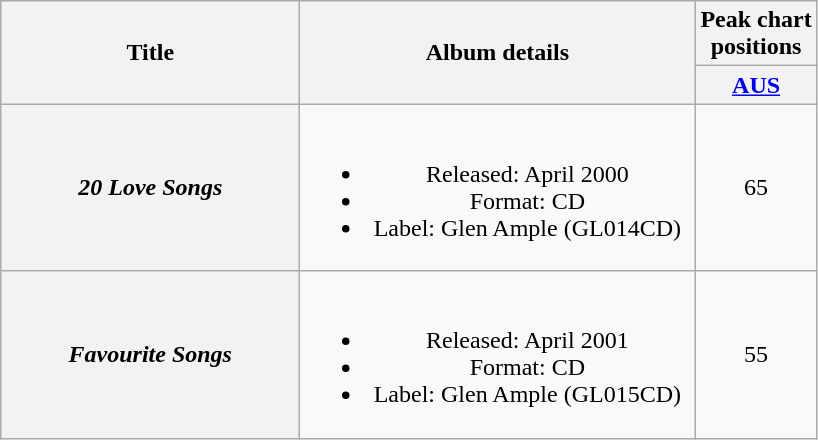<table class="wikitable plainrowheaders" style="text-align:center;" border="1">
<tr>
<th scope="col" rowspan="2" style="width:12em;">Title</th>
<th scope="col" rowspan="2" style="width:16em;">Album details</th>
<th scope="col" colspan="1">Peak chart<br>positions</th>
</tr>
<tr>
<th scope="col" style="text-align:center;"><a href='#'>AUS</a><br></th>
</tr>
<tr>
<th scope="row"><em>20 Love Songs</em></th>
<td><br><ul><li>Released: April 2000</li><li>Format: CD</li><li>Label: Glen Ample (GL014CD)</li></ul></td>
<td align="center">65</td>
</tr>
<tr>
<th scope="row"><em>Favourite Songs</em></th>
<td><br><ul><li>Released: April 2001</li><li>Format: CD</li><li>Label: Glen Ample (GL015CD)</li></ul></td>
<td align="center">55</td>
</tr>
</table>
